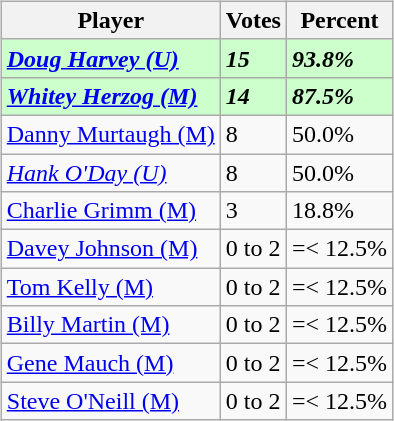<table>
<tr>
<td valign="top"><br><table class="wikitable">
<tr>
<th>Player</th>
<th>Votes</th>
<th>Percent</th>
</tr>
<tr bgcolor=ccffcc>
<td><strong><em><a href='#'>Doug Harvey (U)</a></em></strong></td>
<td><strong><em>15</em></strong></td>
<td><strong><em>93.8%</em></strong></td>
</tr>
<tr bgcolor=ccffcc>
<td><strong><em><a href='#'>Whitey Herzog (M)</a></em></strong></td>
<td><strong><em>14</em></strong></td>
<td><strong><em>87.5%</em></strong></td>
</tr>
<tr>
<td><a href='#'>Danny Murtaugh (M)</a></td>
<td>8</td>
<td>50.0%</td>
</tr>
<tr>
<td><em><a href='#'>Hank O'Day (U)</a></em></td>
<td>8</td>
<td>50.0%</td>
</tr>
<tr>
<td><a href='#'>Charlie Grimm (M)</a></td>
<td>3</td>
<td>18.8%</td>
</tr>
<tr>
<td><a href='#'>Davey Johnson (M)</a></td>
<td>0 to 2</td>
<td>=< 12.5%</td>
</tr>
<tr>
<td><a href='#'>Tom Kelly (M)</a></td>
<td>0 to 2</td>
<td>=< 12.5%</td>
</tr>
<tr>
<td><a href='#'>Billy Martin (M)</a></td>
<td>0 to 2</td>
<td>=< 12.5%</td>
</tr>
<tr>
<td><a href='#'>Gene Mauch (M)</a></td>
<td>0 to 2</td>
<td>=< 12.5%</td>
</tr>
<tr>
<td><a href='#'>Steve O'Neill (M)</a></td>
<td>0 to 2</td>
<td>=< 12.5%</td>
</tr>
</table>
</td>
</tr>
</table>
